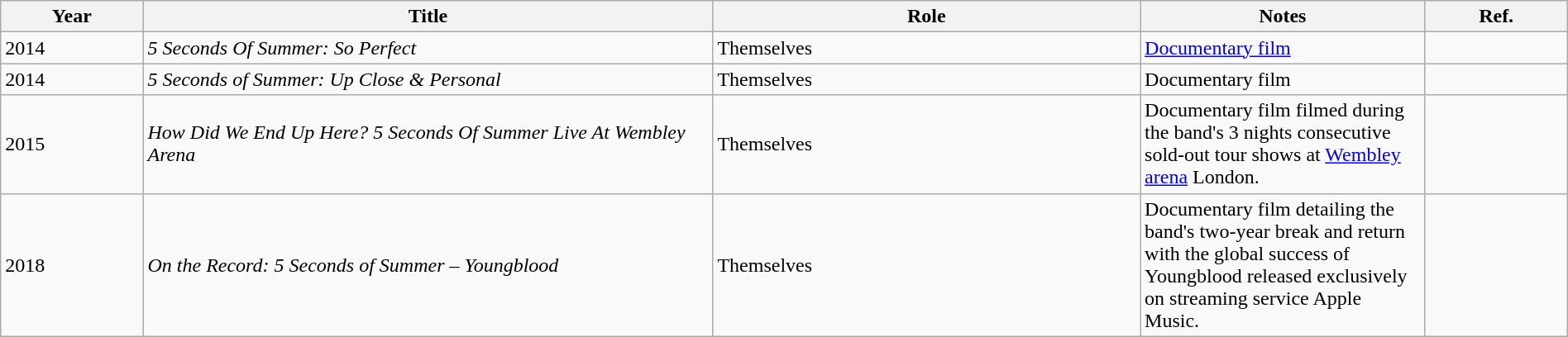<table class="wikitable" style="width:100%;">
<tr>
<th width=5%>Year</th>
<th style="width:20%;">Title</th>
<th style="width:15%;">Role</th>
<th style="width:10%;">Notes</th>
<th style="width:5%;">Ref.</th>
</tr>
<tr>
<td>2014</td>
<td><em>5 Seconds Of Summer: So Perfect</em></td>
<td>Themselves</td>
<td><a href='#'>Documentary film</a><br></td>
<td></td>
</tr>
<tr>
<td>2014</td>
<td><em>5 Seconds of Summer: Up Close & Personal</em></td>
<td>Themselves</td>
<td>Documentary film<br></td>
<td></td>
</tr>
<tr>
<td>2015</td>
<td><em>How Did We End Up Here? 5 Seconds Of Summer Live At Wembley Arena</em></td>
<td>Themselves</td>
<td>Documentary film filmed during the band's 3 nights consecutive sold-out tour shows at <a href='#'>Wembley arena</a> London.</td>
<td></td>
</tr>
<tr>
<td>2018</td>
<td><em>On the Record: 5 Seconds of Summer – Youngblood</em></td>
<td>Themselves</td>
<td>Documentary film detailing the band's two-year break and return with the global success of Youngblood released exclusively on streaming service Apple Music.</td>
<td><br></td>
</tr>
</table>
